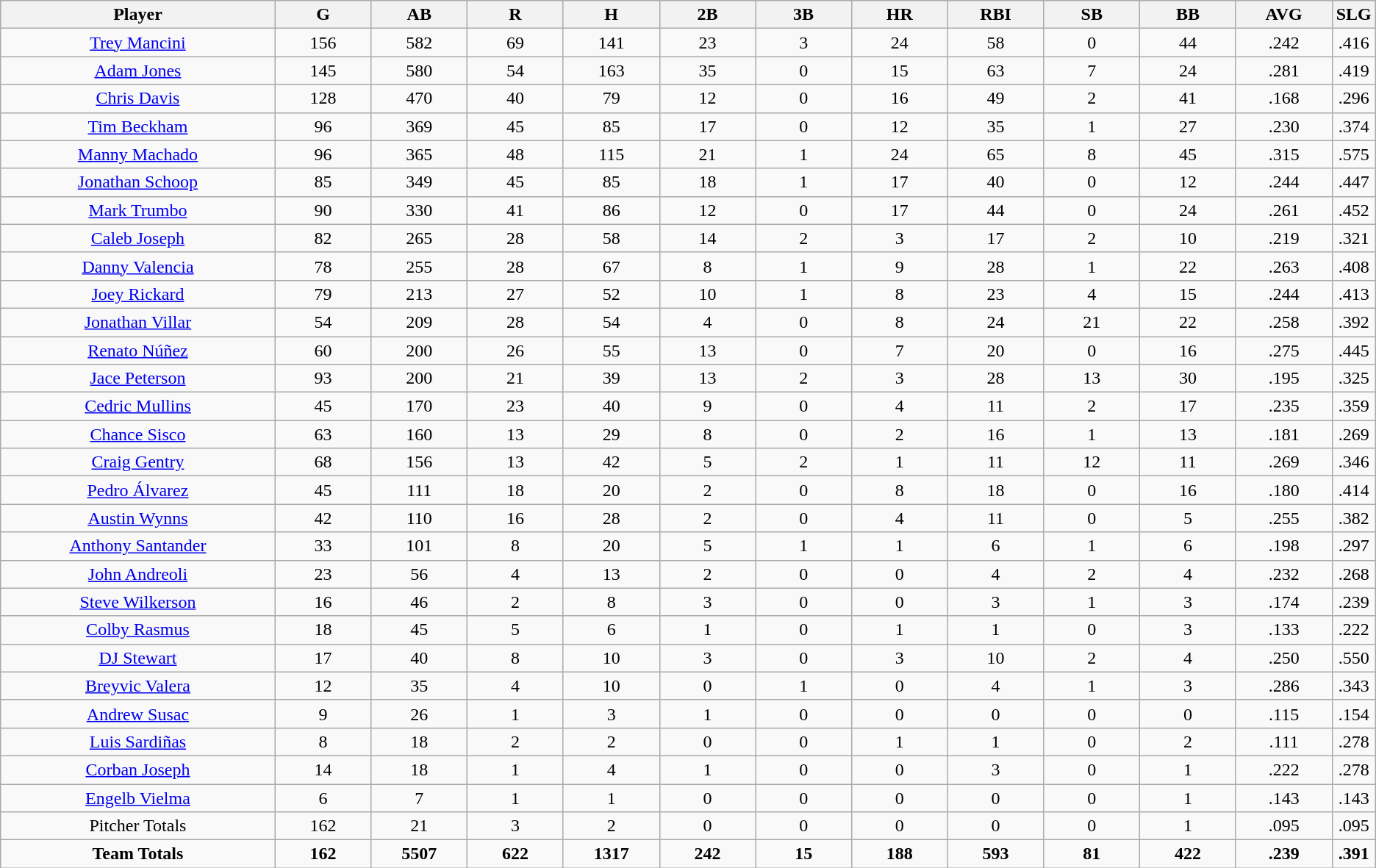<table class=wikitable style="text-align:center">
<tr>
<th bgcolor=#DDDDFF; width="20%">Player</th>
<th bgcolor=#DDDDFF; width="7%">G</th>
<th bgcolor=#DDDDDF; width="7%">AB</th>
<th bgcolor=#DDDDFF; width="7%">R</th>
<th bgcolor=#DDDDFF; width="7%">H</th>
<th bgcolor=#DDDDFF; width="7%">2B</th>
<th bgcolor=#DDDDFF; width="7%">3B</th>
<th bgcolor=#DDDDFF; width="7%">HR</th>
<th bgcolor=#DDDDFF; width="7%">RBI</th>
<th bgcolor=#DDDDFF; width="7%">SB</th>
<th bgcolor=#DDDDFF; width="7%">BB</th>
<th bgcolor=#DDDDFF; width="7%">AVG</th>
<th bgcolor=#DDDDFF; width="7%">SLG</th>
</tr>
<tr>
<td><a href='#'>Trey Mancini</a></td>
<td>156</td>
<td>582</td>
<td>69</td>
<td>141</td>
<td>23</td>
<td>3</td>
<td>24</td>
<td>58</td>
<td>0</td>
<td>44</td>
<td>.242</td>
<td>.416</td>
</tr>
<tr>
<td><a href='#'>Adam Jones</a></td>
<td>145</td>
<td>580</td>
<td>54</td>
<td>163</td>
<td>35</td>
<td>0</td>
<td>15</td>
<td>63</td>
<td>7</td>
<td>24</td>
<td>.281</td>
<td>.419</td>
</tr>
<tr>
<td><a href='#'>Chris Davis</a></td>
<td>128</td>
<td>470</td>
<td>40</td>
<td>79</td>
<td>12</td>
<td>0</td>
<td>16</td>
<td>49</td>
<td>2</td>
<td>41</td>
<td>.168</td>
<td>.296</td>
</tr>
<tr>
<td><a href='#'>Tim Beckham</a></td>
<td>96</td>
<td>369</td>
<td>45</td>
<td>85</td>
<td>17</td>
<td>0</td>
<td>12</td>
<td>35</td>
<td>1</td>
<td>27</td>
<td>.230</td>
<td>.374</td>
</tr>
<tr>
<td><a href='#'>Manny Machado</a></td>
<td>96</td>
<td>365</td>
<td>48</td>
<td>115</td>
<td>21</td>
<td>1</td>
<td>24</td>
<td>65</td>
<td>8</td>
<td>45</td>
<td>.315</td>
<td>.575</td>
</tr>
<tr>
<td><a href='#'>Jonathan Schoop</a></td>
<td>85</td>
<td>349</td>
<td>45</td>
<td>85</td>
<td>18</td>
<td>1</td>
<td>17</td>
<td>40</td>
<td>0</td>
<td>12</td>
<td>.244</td>
<td>.447</td>
</tr>
<tr>
<td><a href='#'>Mark Trumbo</a></td>
<td>90</td>
<td>330</td>
<td>41</td>
<td>86</td>
<td>12</td>
<td>0</td>
<td>17</td>
<td>44</td>
<td>0</td>
<td>24</td>
<td>.261</td>
<td>.452</td>
</tr>
<tr>
<td><a href='#'>Caleb Joseph</a></td>
<td>82</td>
<td>265</td>
<td>28</td>
<td>58</td>
<td>14</td>
<td>2</td>
<td>3</td>
<td>17</td>
<td>2</td>
<td>10</td>
<td>.219</td>
<td>.321</td>
</tr>
<tr>
<td><a href='#'>Danny Valencia</a></td>
<td>78</td>
<td>255</td>
<td>28</td>
<td>67</td>
<td>8</td>
<td>1</td>
<td>9</td>
<td>28</td>
<td>1</td>
<td>22</td>
<td>.263</td>
<td>.408</td>
</tr>
<tr>
<td><a href='#'>Joey Rickard</a></td>
<td>79</td>
<td>213</td>
<td>27</td>
<td>52</td>
<td>10</td>
<td>1</td>
<td>8</td>
<td>23</td>
<td>4</td>
<td>15</td>
<td>.244</td>
<td>.413</td>
</tr>
<tr>
<td><a href='#'>Jonathan Villar</a></td>
<td>54</td>
<td>209</td>
<td>28</td>
<td>54</td>
<td>4</td>
<td>0</td>
<td>8</td>
<td>24</td>
<td>21</td>
<td>22</td>
<td>.258</td>
<td>.392</td>
</tr>
<tr>
<td><a href='#'>Renato Núñez</a></td>
<td>60</td>
<td>200</td>
<td>26</td>
<td>55</td>
<td>13</td>
<td>0</td>
<td>7</td>
<td>20</td>
<td>0</td>
<td>16</td>
<td>.275</td>
<td>.445</td>
</tr>
<tr>
<td><a href='#'>Jace Peterson</a></td>
<td>93</td>
<td>200</td>
<td>21</td>
<td>39</td>
<td>13</td>
<td>2</td>
<td>3</td>
<td>28</td>
<td>13</td>
<td>30</td>
<td>.195</td>
<td>.325</td>
</tr>
<tr>
<td><a href='#'>Cedric Mullins</a></td>
<td>45</td>
<td>170</td>
<td>23</td>
<td>40</td>
<td>9</td>
<td>0</td>
<td>4</td>
<td>11</td>
<td>2</td>
<td>17</td>
<td>.235</td>
<td>.359</td>
</tr>
<tr>
<td><a href='#'>Chance Sisco</a></td>
<td>63</td>
<td>160</td>
<td>13</td>
<td>29</td>
<td>8</td>
<td>0</td>
<td>2</td>
<td>16</td>
<td>1</td>
<td>13</td>
<td>.181</td>
<td>.269</td>
</tr>
<tr>
<td><a href='#'>Craig Gentry</a></td>
<td>68</td>
<td>156</td>
<td>13</td>
<td>42</td>
<td>5</td>
<td>2</td>
<td>1</td>
<td>11</td>
<td>12</td>
<td>11</td>
<td>.269</td>
<td>.346</td>
</tr>
<tr>
<td><a href='#'>Pedro Álvarez</a></td>
<td>45</td>
<td>111</td>
<td>18</td>
<td>20</td>
<td>2</td>
<td>0</td>
<td>8</td>
<td>18</td>
<td>0</td>
<td>16</td>
<td>.180</td>
<td>.414</td>
</tr>
<tr>
<td><a href='#'>Austin Wynns</a></td>
<td>42</td>
<td>110</td>
<td>16</td>
<td>28</td>
<td>2</td>
<td>0</td>
<td>4</td>
<td>11</td>
<td>0</td>
<td>5</td>
<td>.255</td>
<td>.382</td>
</tr>
<tr>
<td><a href='#'>Anthony Santander</a></td>
<td>33</td>
<td>101</td>
<td>8</td>
<td>20</td>
<td>5</td>
<td>1</td>
<td>1</td>
<td>6</td>
<td>1</td>
<td>6</td>
<td>.198</td>
<td>.297</td>
</tr>
<tr>
<td><a href='#'>John Andreoli</a></td>
<td>23</td>
<td>56</td>
<td>4</td>
<td>13</td>
<td>2</td>
<td>0</td>
<td>0</td>
<td>4</td>
<td>2</td>
<td>4</td>
<td>.232</td>
<td>.268</td>
</tr>
<tr>
<td><a href='#'>Steve Wilkerson</a></td>
<td>16</td>
<td>46</td>
<td>2</td>
<td>8</td>
<td>3</td>
<td>0</td>
<td>0</td>
<td>3</td>
<td>1</td>
<td>3</td>
<td>.174</td>
<td>.239</td>
</tr>
<tr>
<td><a href='#'>Colby Rasmus</a></td>
<td>18</td>
<td>45</td>
<td>5</td>
<td>6</td>
<td>1</td>
<td>0</td>
<td>1</td>
<td>1</td>
<td>0</td>
<td>3</td>
<td>.133</td>
<td>.222</td>
</tr>
<tr>
<td><a href='#'>DJ Stewart</a></td>
<td>17</td>
<td>40</td>
<td>8</td>
<td>10</td>
<td>3</td>
<td>0</td>
<td>3</td>
<td>10</td>
<td>2</td>
<td>4</td>
<td>.250</td>
<td>.550</td>
</tr>
<tr>
<td><a href='#'>Breyvic Valera</a></td>
<td>12</td>
<td>35</td>
<td>4</td>
<td>10</td>
<td>0</td>
<td>1</td>
<td>0</td>
<td>4</td>
<td>1</td>
<td>3</td>
<td>.286</td>
<td>.343</td>
</tr>
<tr>
<td><a href='#'>Andrew Susac</a></td>
<td>9</td>
<td>26</td>
<td>1</td>
<td>3</td>
<td>1</td>
<td>0</td>
<td>0</td>
<td>0</td>
<td>0</td>
<td>0</td>
<td>.115</td>
<td>.154</td>
</tr>
<tr>
<td><a href='#'>Luis Sardiñas</a></td>
<td>8</td>
<td>18</td>
<td>2</td>
<td>2</td>
<td>0</td>
<td>0</td>
<td>1</td>
<td>1</td>
<td>0</td>
<td>2</td>
<td>.111</td>
<td>.278</td>
</tr>
<tr>
<td><a href='#'>Corban Joseph</a></td>
<td>14</td>
<td>18</td>
<td>1</td>
<td>4</td>
<td>1</td>
<td>0</td>
<td>0</td>
<td>3</td>
<td>0</td>
<td>1</td>
<td>.222</td>
<td>.278</td>
</tr>
<tr>
<td><a href='#'>Engelb Vielma</a></td>
<td>6</td>
<td>7</td>
<td>1</td>
<td>1</td>
<td>0</td>
<td>0</td>
<td>0</td>
<td>0</td>
<td>0</td>
<td>1</td>
<td>.143</td>
<td>.143</td>
</tr>
<tr>
<td>Pitcher Totals</td>
<td>162</td>
<td>21</td>
<td>3</td>
<td>2</td>
<td>0</td>
<td>0</td>
<td>0</td>
<td>0</td>
<td>0</td>
<td>1</td>
<td>.095</td>
<td>.095</td>
</tr>
<tr>
<td><strong>Team Totals</strong></td>
<td><strong>162</strong></td>
<td><strong>5507</strong></td>
<td><strong>622</strong></td>
<td><strong>1317</strong></td>
<td><strong>242</strong></td>
<td><strong>15</strong></td>
<td><strong>188</strong></td>
<td><strong>593</strong></td>
<td><strong>81</strong></td>
<td><strong>422</strong></td>
<td><strong>.239</strong></td>
<td><strong>.391</strong></td>
</tr>
</table>
